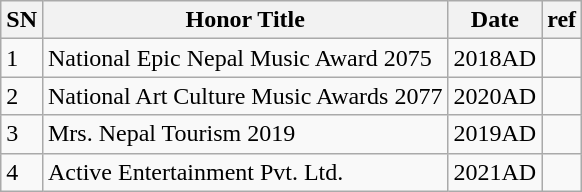<table class="wikitable sortable">
<tr>
<th>SN</th>
<th>Honor Title</th>
<th>Date</th>
<th>ref</th>
</tr>
<tr>
<td>1</td>
<td>National Epic Nepal Music Award 2075</td>
<td>2018AD</td>
<td></td>
</tr>
<tr>
<td>2</td>
<td>National Art Culture Music Awards 2077</td>
<td>2020AD</td>
<td></td>
</tr>
<tr>
<td>3</td>
<td>Mrs. Nepal Tourism 2019</td>
<td>2019AD</td>
<td></td>
</tr>
<tr>
<td>4</td>
<td>Active Entertainment Pvt. Ltd.</td>
<td>2021AD</td>
<td></td>
</tr>
</table>
